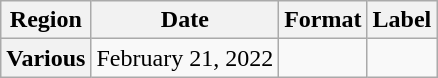<table class="wikitable plainrowheaders">
<tr>
<th scope="col">Region</th>
<th scope="col">Date</th>
<th scope="col">Format</th>
<th scope="col">Label</th>
</tr>
<tr>
<th scope="row">Various</th>
<td>February 21, 2022</td>
<td></td>
<td></td>
</tr>
</table>
